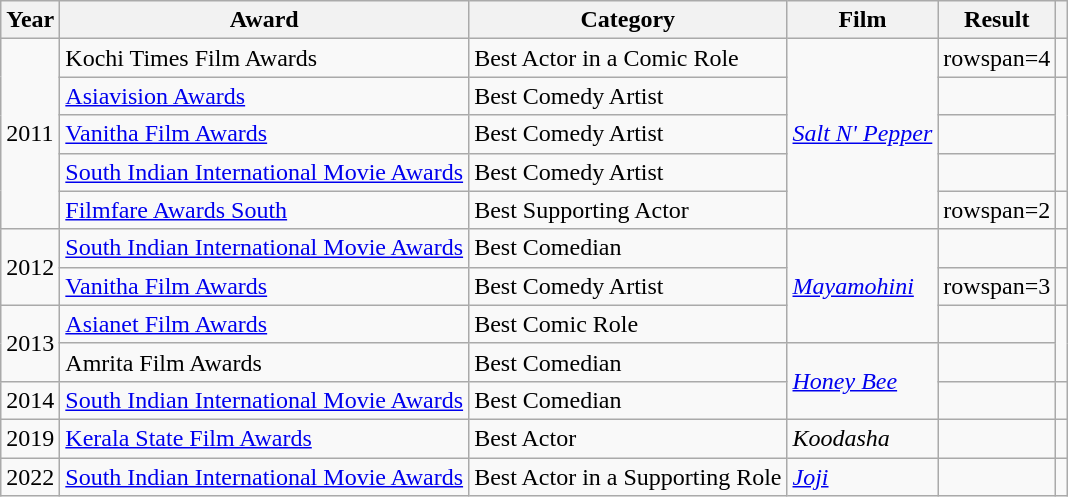<table class="wikitable sortable">
<tr>
<th>Year</th>
<th>Award</th>
<th>Category</th>
<th>Film</th>
<th>Result</th>
<th class=unsortable></th>
</tr>
<tr>
<td rowspan=5>2011</td>
<td>Kochi Times Film Awards</td>
<td>Best Actor in a Comic Role</td>
<td rowspan=5><em><a href='#'>Salt N' Pepper</a></em></td>
<td>rowspan=4 </td>
<td></td>
</tr>
<tr>
<td><a href='#'>Asiavision Awards</a></td>
<td>Best Comedy Artist</td>
<td></td>
</tr>
<tr>
<td><a href='#'>Vanitha Film Awards</a></td>
<td>Best Comedy Artist</td>
<td></td>
</tr>
<tr>
<td><a href='#'>South Indian International Movie Awards</a></td>
<td>Best Comedy Artist</td>
<td></td>
</tr>
<tr>
<td><a href='#'>Filmfare Awards South</a></td>
<td>Best Supporting Actor</td>
<td>rowspan=2 </td>
<td></td>
</tr>
<tr>
<td rowspan=2>2012</td>
<td><a href='#'>South Indian International Movie Awards</a></td>
<td>Best Comedian</td>
<td rowspan=3><em><a href='#'>Mayamohini</a></em></td>
<td></td>
</tr>
<tr>
<td><a href='#'>Vanitha Film Awards</a></td>
<td>Best Comedy Artist</td>
<td>rowspan=3 </td>
<td></td>
</tr>
<tr>
<td rowspan=2>2013</td>
<td><a href='#'>Asianet Film Awards</a></td>
<td>Best Comic Role</td>
<td></td>
</tr>
<tr>
<td>Amrita Film Awards</td>
<td>Best Comedian</td>
<td rowspan=2><em><a href='#'>Honey Bee</a></em></td>
<td></td>
</tr>
<tr>
<td>2014</td>
<td><a href='#'>South Indian International Movie Awards</a></td>
<td>Best Comedian</td>
<td></td>
<td></td>
</tr>
<tr>
<td>2019</td>
<td><a href='#'>Kerala State Film Awards</a></td>
<td>Best Actor</td>
<td><em>Koodasha</em></td>
<td></td>
<td></td>
</tr>
<tr>
<td>2022</td>
<td><a href='#'>South Indian International Movie Awards</a></td>
<td>Best Actor in a Supporting Role</td>
<td><em><a href='#'>Joji</a></em></td>
<td></td>
<td></td>
</tr>
</table>
